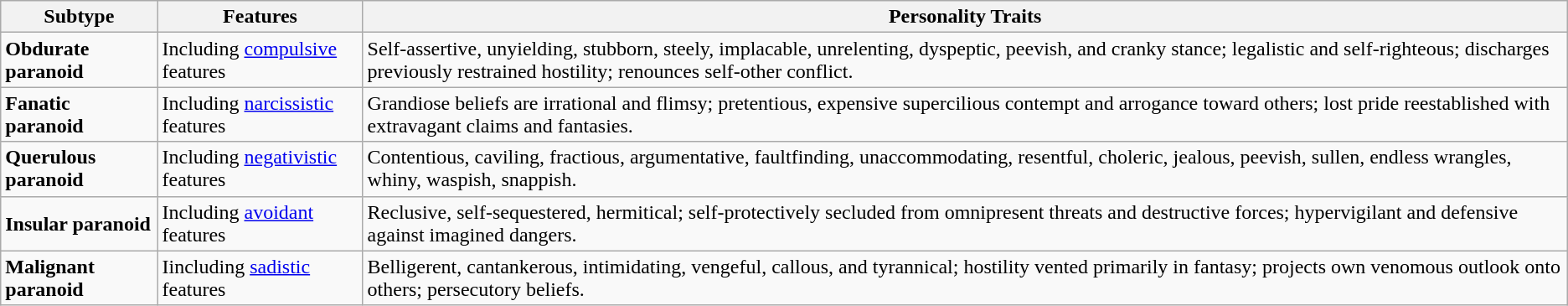<table class="wikitable">
<tr>
<th>Subtype</th>
<th>Features</th>
<th>Personality Traits</th>
</tr>
<tr>
<td><strong>Obdurate paranoid</strong></td>
<td>Including <a href='#'>compulsive</a> features</td>
<td>Self-assertive, unyielding, stubborn, steely, implacable, unrelenting, dyspeptic, peevish, and cranky stance; legalistic and self-righteous; discharges previously restrained hostility; renounces self-other conflict.</td>
</tr>
<tr>
<td><strong>Fanatic paranoid</strong></td>
<td>Including <a href='#'>narcissistic</a> features</td>
<td>Grandiose beliefs are irrational and flimsy; pretentious, expensive supercilious contempt and arrogance toward others; lost pride reestablished with extravagant claims and fantasies.</td>
</tr>
<tr>
<td><strong>Querulous paranoid</strong></td>
<td>Including <a href='#'>negativistic</a> features</td>
<td>Contentious, caviling, fractious, argumentative, faultfinding, unaccommodating, resentful, choleric, jealous, peevish, sullen, endless wrangles, whiny, waspish, snappish.</td>
</tr>
<tr>
<td><strong>Insular paranoid</strong></td>
<td>Including <a href='#'>avoidant</a> features</td>
<td>Reclusive, self-sequestered, hermitical; self-protectively secluded from omnipresent threats and destructive forces; hypervigilant and defensive against imagined dangers.</td>
</tr>
<tr>
<td><strong>Malignant paranoid</strong></td>
<td>Iincluding <a href='#'>sadistic</a> features</td>
<td>Belligerent, cantankerous, intimidating, vengeful, callous, and tyrannical; hostility vented primarily in fantasy; projects own venomous outlook onto others; persecutory beliefs.</td>
</tr>
</table>
